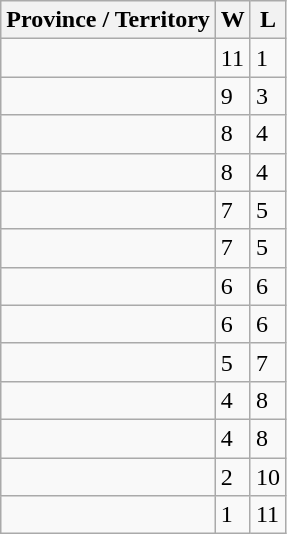<table class="wikitable">
<tr>
<th>Province / Territory</th>
<th>W</th>
<th>L</th>
</tr>
<tr>
<td></td>
<td>11</td>
<td>1</td>
</tr>
<tr>
<td></td>
<td>9</td>
<td>3</td>
</tr>
<tr>
<td></td>
<td>8</td>
<td>4</td>
</tr>
<tr>
<td></td>
<td>8</td>
<td>4</td>
</tr>
<tr>
<td></td>
<td>7</td>
<td>5</td>
</tr>
<tr>
<td></td>
<td>7</td>
<td>5</td>
</tr>
<tr>
<td></td>
<td>6</td>
<td>6</td>
</tr>
<tr>
<td></td>
<td>6</td>
<td>6</td>
</tr>
<tr>
<td></td>
<td>5</td>
<td>7</td>
</tr>
<tr>
<td></td>
<td>4</td>
<td>8</td>
</tr>
<tr>
<td></td>
<td>4</td>
<td>8</td>
</tr>
<tr>
<td></td>
<td>2</td>
<td>10</td>
</tr>
<tr>
<td></td>
<td>1</td>
<td>11</td>
</tr>
</table>
